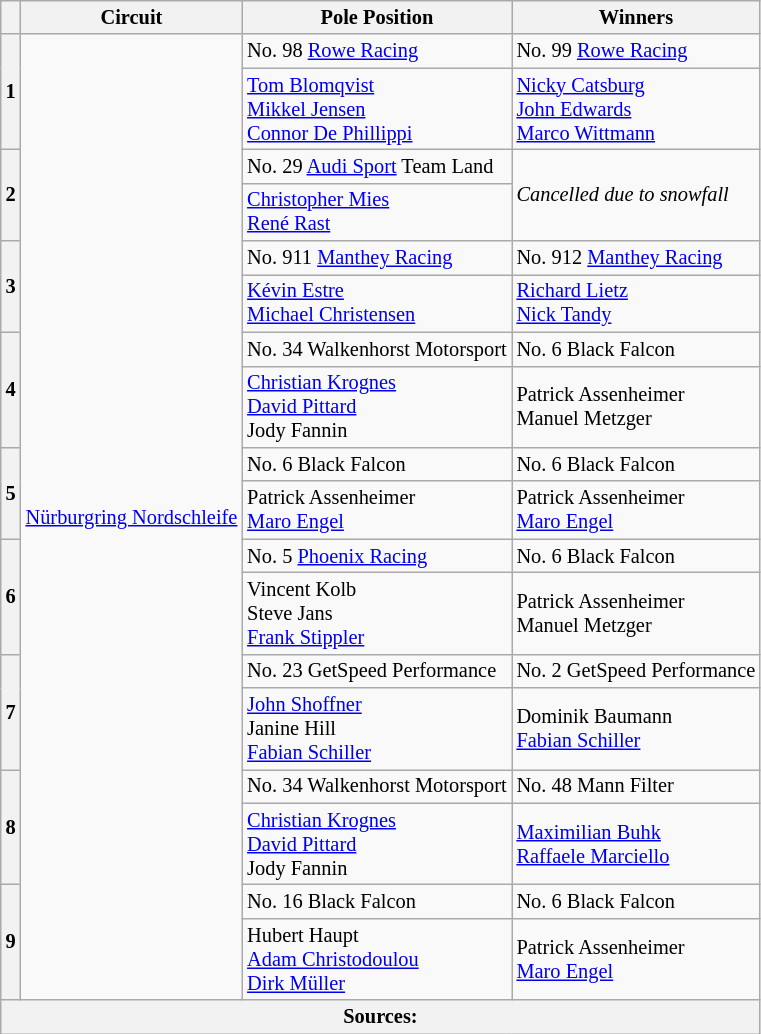<table class="wikitable" style="font-size: 85%;">
<tr>
<th></th>
<th>Circuit</th>
<th>Pole Position</th>
<th>Winners</th>
</tr>
<tr>
<th rowspan=2>1</th>
<td rowspan="18"> <a href='#'>Nürburgring Nordschleife</a></td>
<td>No. 98  <a href='#'>Rowe Racing</a></td>
<td>No. 99  <a href='#'>Rowe Racing</a></td>
</tr>
<tr>
<td> <a href='#'>Tom Blomqvist</a><br> <a href='#'>Mikkel Jensen</a><br> <a href='#'>Connor De Phillippi</a></td>
<td> <a href='#'>Nicky Catsburg</a><br> <a href='#'>John Edwards</a><br> <a href='#'>Marco Wittmann</a></td>
</tr>
<tr>
<th rowspan=2>2</th>
<td>No. 29  <a href='#'>Audi Sport</a> Team Land</td>
<td rowspan=2="2"><em>Cancelled due to snowfall</em></td>
</tr>
<tr>
<td> <a href='#'>Christopher Mies</a><br> <a href='#'>René Rast</a></td>
</tr>
<tr>
<th rowspan=2>3</th>
<td>No. 911  <a href='#'>Manthey Racing</a></td>
<td>No. 912  <a href='#'>Manthey Racing</a></td>
</tr>
<tr>
<td> <a href='#'>Kévin Estre</a><br> <a href='#'>Michael Christensen</a></td>
<td> <a href='#'>Richard Lietz</a><br> <a href='#'>Nick Tandy</a></td>
</tr>
<tr>
<th rowspan=2>4</th>
<td>No. 34  Walkenhorst Motorsport</td>
<td>No. 6  Black Falcon</td>
</tr>
<tr>
<td> <a href='#'>Christian Krognes</a><br> <a href='#'>David Pittard</a><br> Jody Fannin</td>
<td> Patrick Assenheimer<br> Manuel Metzger</td>
</tr>
<tr>
<th rowspan=2>5</th>
<td>No. 6  Black Falcon</td>
<td>No. 6  Black Falcon</td>
</tr>
<tr>
<td> Patrick Assenheimer<br> <a href='#'>Maro Engel</a></td>
<td> Patrick Assenheimer<br> <a href='#'>Maro Engel</a></td>
</tr>
<tr>
<th rowspan=2>6</th>
<td>No. 5  <a href='#'>Phoenix Racing</a></td>
<td>No. 6  Black Falcon</td>
</tr>
<tr>
<td> Vincent Kolb<br> Steve Jans<br> <a href='#'>Frank Stippler</a></td>
<td> Patrick Assenheimer<br> Manuel Metzger</td>
</tr>
<tr>
<th rowspan=2>7</th>
<td>No. 23  GetSpeed Performance</td>
<td>No. 2  GetSpeed Performance</td>
</tr>
<tr>
<td> <a href='#'>John Shoffner</a><br> Janine Hill<br> <a href='#'>Fabian Schiller</a></td>
<td> Dominik Baumann<br> <a href='#'>Fabian Schiller</a></td>
</tr>
<tr>
<th rowspan=2>8</th>
<td>No. 34  Walkenhorst Motorsport</td>
<td>No. 48  Mann Filter</td>
</tr>
<tr>
<td> <a href='#'>Christian Krognes</a><br> <a href='#'>David Pittard</a><br> Jody Fannin</td>
<td> <a href='#'>Maximilian Buhk</a><br> <a href='#'>Raffaele Marciello</a></td>
</tr>
<tr>
<th rowspan=2>9</th>
<td>No. 16  Black Falcon</td>
<td>No. 6  Black Falcon</td>
</tr>
<tr>
<td> Hubert Haupt<br> <a href='#'>Adam Christodoulou</a><br> <a href='#'>Dirk Müller</a></td>
<td> Patrick Assenheimer<br> <a href='#'>Maro Engel</a></td>
</tr>
<tr>
<th colspan=4>Sources:</th>
</tr>
</table>
